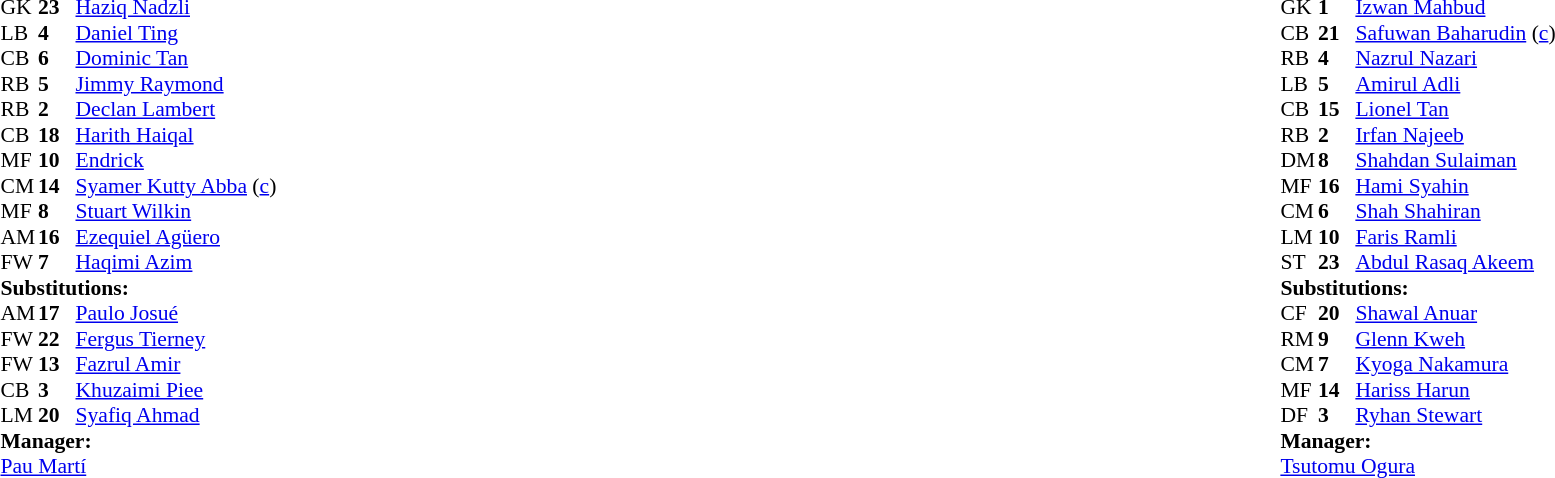<table width="100%">
<tr>
<td valign="top" width="40%"><br><table style="font-size:90%" cellspacing="0" cellpadding="0">
<tr>
<th width=25></th>
<th width=25></th>
</tr>
<tr>
<td>GK</td>
<td><strong>23</strong></td>
<td><a href='#'>Haziq Nadzli</a></td>
</tr>
<tr>
<td>LB</td>
<td><strong>4</strong></td>
<td><a href='#'>Daniel Ting</a></td>
<td></td>
</tr>
<tr>
<td>CB</td>
<td><strong>6</strong></td>
<td><a href='#'>Dominic Tan</a></td>
<td></td>
<td></td>
</tr>
<tr>
<td>RB</td>
<td><strong>5</strong></td>
<td><a href='#'>Jimmy Raymond</a></td>
<td></td>
<td></td>
</tr>
<tr>
<td>RB</td>
<td><strong>2</strong></td>
<td><a href='#'>Declan Lambert</a></td>
</tr>
<tr>
<td>CB</td>
<td><strong>18</strong></td>
<td><a href='#'>Harith Haiqal</a></td>
</tr>
<tr>
<td>MF</td>
<td><strong>10</strong></td>
<td><a href='#'>Endrick</a></td>
</tr>
<tr>
<td>CM</td>
<td><strong>14</strong></td>
<td><a href='#'>Syamer Kutty Abba</a> (<a href='#'>c</a>)</td>
</tr>
<tr>
<td>MF</td>
<td><strong>8</strong></td>
<td><a href='#'>Stuart Wilkin</a></td>
<td></td>
<td></td>
</tr>
<tr>
<td>AM</td>
<td><strong>16</strong></td>
<td><a href='#'>Ezequiel Agüero</a></td>
<td></td>
<td></td>
</tr>
<tr>
<td>FW</td>
<td><strong>7</strong></td>
<td><a href='#'>Haqimi Azim</a></td>
<td></td>
<td></td>
</tr>
<tr>
<td colspan=3><strong>Substitutions:</strong></td>
</tr>
<tr>
<td>AM</td>
<td><strong>17</strong></td>
<td><a href='#'>Paulo Josué</a></td>
<td></td>
<td></td>
</tr>
<tr>
<td>FW</td>
<td><strong>22</strong></td>
<td><a href='#'>Fergus Tierney</a></td>
<td></td>
<td></td>
</tr>
<tr>
<td>FW</td>
<td><strong>13</strong></td>
<td><a href='#'>Fazrul Amir</a></td>
<td></td>
<td></td>
</tr>
<tr>
<td>CB</td>
<td><strong>3</strong></td>
<td><a href='#'>Khuzaimi Piee</a></td>
<td></td>
<td></td>
</tr>
<tr>
<td>LM</td>
<td><strong>20</strong></td>
<td><a href='#'>Syafiq Ahmad</a></td>
<td></td>
<td></td>
</tr>
<tr>
<td colspan=3><strong>Manager:</strong></td>
</tr>
<tr>
<td colspan=3> <a href='#'>Pau Martí</a></td>
</tr>
</table>
</td>
<td valign="top"></td>
<td valign="top" width="50%"><br><table style="font-size:90%; margin:auto" cellspacing="0" cellpadding="0">
<tr>
<th width=25></th>
<th width=25></th>
</tr>
<tr>
<td>GK</td>
<td><strong>1</strong></td>
<td><a href='#'>Izwan Mahbud</a></td>
<td></td>
</tr>
<tr>
<td>CB</td>
<td><strong>21</strong></td>
<td><a href='#'>Safuwan Baharudin</a> (<a href='#'>c</a>)</td>
</tr>
<tr>
<td>RB</td>
<td><strong>4</strong></td>
<td><a href='#'>Nazrul Nazari</a></td>
<td></td>
<td></td>
</tr>
<tr>
<td>LB</td>
<td><strong>5</strong></td>
<td><a href='#'>Amirul Adli</a></td>
</tr>
<tr>
<td>CB</td>
<td><strong>15</strong></td>
<td><a href='#'>Lionel Tan</a></td>
<td></td>
</tr>
<tr>
<td>RB</td>
<td><strong>2</strong></td>
<td><a href='#'>Irfan Najeeb</a></td>
</tr>
<tr>
<td>DM</td>
<td><strong>8</strong></td>
<td><a href='#'>Shahdan Sulaiman</a></td>
<td></td>
<td></td>
</tr>
<tr>
<td>MF</td>
<td><strong>16</strong></td>
<td><a href='#'>Hami Syahin</a></td>
<td></td>
<td></td>
</tr>
<tr>
<td>CM</td>
<td><strong>6</strong></td>
<td><a href='#'>Shah Shahiran</a></td>
<td></td>
</tr>
<tr>
<td>LM</td>
<td><strong>10</strong></td>
<td><a href='#'>Faris Ramli</a></td>
<td></td>
<td></td>
</tr>
<tr>
<td>ST</td>
<td><strong>23</strong></td>
<td><a href='#'>Abdul Rasaq Akeem</a></td>
<td></td>
<td></td>
</tr>
<tr>
<td colspan=3><strong>Substitutions:</strong></td>
</tr>
<tr>
<td>CF</td>
<td><strong>20</strong></td>
<td><a href='#'>Shawal Anuar</a></td>
<td></td>
<td></td>
</tr>
<tr>
<td>RM</td>
<td><strong>9</strong></td>
<td><a href='#'>Glenn Kweh</a></td>
<td></td>
<td></td>
</tr>
<tr>
<td>CM</td>
<td><strong>7</strong></td>
<td><a href='#'>Kyoga Nakamura</a></td>
<td></td>
<td></td>
</tr>
<tr>
<td>MF</td>
<td><strong>14</strong></td>
<td><a href='#'>Hariss Harun</a></td>
<td></td>
<td></td>
</tr>
<tr>
<td>DF</td>
<td><strong>3</strong></td>
<td><a href='#'>Ryhan Stewart</a></td>
<td></td>
<td></td>
</tr>
<tr>
<td colspan=3><strong>Manager:</strong></td>
</tr>
<tr>
<td colspan=3> <a href='#'>Tsutomu Ogura</a></td>
</tr>
</table>
</td>
</tr>
</table>
